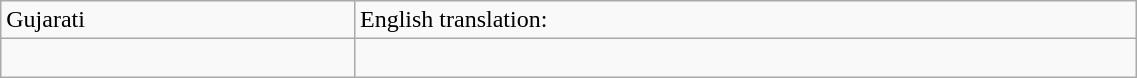<table class="wikitable" width="60%">
<tr>
<td>Gujarati</td>
<td>English translation:</td>
</tr>
<tr>
<td></td>
<td><br></td>
</tr>
</table>
